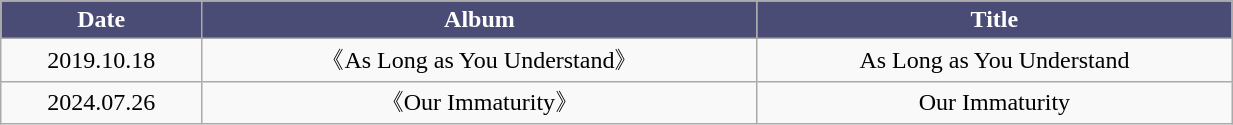<table class="wikitable" style=text-align:center width=65%>
<tr style="background:#4a4c76; color:white; font-weight:bold">
<td>Date</td>
<td>Album</td>
<td>Title</td>
</tr>
<tr>
<td>2019.10.18</td>
<td>《As Long as You Understand》</td>
<td>As Long as You Understand</td>
</tr>
<tr>
<td>2024.07.26</td>
<td>《Our Immaturity》</td>
<td>Our Immaturity</td>
</tr>
</table>
